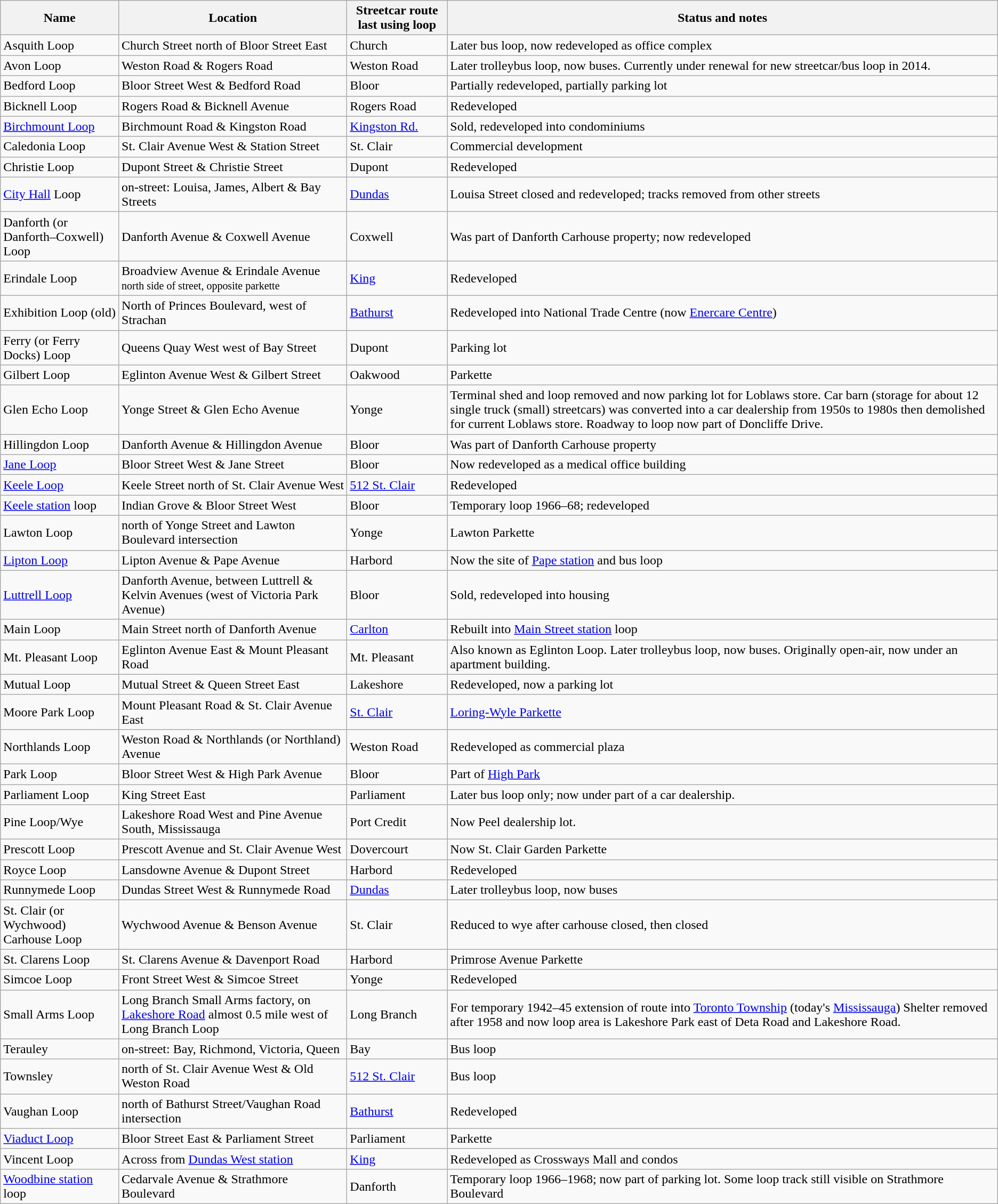<table class=wikitable>
<tr>
<th>Name</th>
<th>Location</th>
<th>Streetcar route last using loop</th>
<th>Status and notes</th>
</tr>
<tr>
<td>Asquith Loop</td>
<td>Church Street north of Bloor Street East</td>
<td>Church</td>
<td>Later bus loop, now redeveloped as office complex</td>
</tr>
<tr>
<td>Avon Loop</td>
<td>Weston Road & Rogers Road</td>
<td>Weston Road</td>
<td>Later trolleybus loop, now buses. Currently under renewal for new streetcar/bus loop in 2014.</td>
</tr>
<tr>
<td>Bedford Loop</td>
<td>Bloor Street West & Bedford Road</td>
<td>Bloor</td>
<td>Partially redeveloped, partially parking lot</td>
</tr>
<tr>
<td>Bicknell Loop</td>
<td>Rogers Road & Bicknell Avenue</td>
<td>Rogers Road</td>
<td>Redeveloped</td>
</tr>
<tr>
<td><a href='#'>Birchmount Loop</a></td>
<td>Birchmount Road & Kingston Road</td>
<td><a href='#'>Kingston Rd.</a></td>
<td>Sold, redeveloped into condominiums</td>
</tr>
<tr>
<td>Caledonia Loop</td>
<td>St. Clair Avenue West & Station Street</td>
<td>St. Clair</td>
<td>Commercial development</td>
</tr>
<tr>
<td>Christie Loop</td>
<td>Dupont Street & Christie Street</td>
<td>Dupont</td>
<td>Redeveloped</td>
</tr>
<tr>
<td><a href='#'>City Hall</a> Loop</td>
<td>on-street: Louisa, James, Albert & Bay Streets</td>
<td><a href='#'>Dundas</a></td>
<td>Louisa Street closed and redeveloped; tracks removed from other streets</td>
</tr>
<tr>
<td>Danforth (or Danforth–Coxwell) Loop</td>
<td>Danforth Avenue & Coxwell Avenue</td>
<td>Coxwell</td>
<td>Was part of Danforth Carhouse property; now redeveloped</td>
</tr>
<tr>
<td>Erindale Loop</td>
<td>Broadview Avenue & Erindale Avenue<br><small>north side of street, opposite parkette</small></td>
<td><a href='#'>King</a></td>
<td>Redeveloped</td>
</tr>
<tr>
<td>Exhibition Loop (old)</td>
<td>North of Princes Boulevard,  west of Strachan</td>
<td><a href='#'>Bathurst</a></td>
<td>Redeveloped into National Trade Centre (now <a href='#'>Enercare Centre</a>)</td>
</tr>
<tr>
<td>Ferry (or Ferry Docks) Loop</td>
<td>Queens Quay West west of Bay Street</td>
<td>Dupont</td>
<td>Parking lot</td>
</tr>
<tr>
<td>Gilbert Loop</td>
<td>Eglinton Avenue West & Gilbert Street</td>
<td>Oakwood</td>
<td>Parkette</td>
</tr>
<tr>
<td>Glen Echo Loop</td>
<td>Yonge Street & Glen Echo Avenue</td>
<td>Yonge</td>
<td>Terminal shed and loop removed and now parking lot for Loblaws store. Car barn (storage for about 12 single truck (small) streetcars) was converted into a car dealership from 1950s to 1980s then demolished for current Loblaws store. Roadway to loop now part of Doncliffe Drive.</td>
</tr>
<tr>
<td>Hillingdon Loop</td>
<td>Danforth Avenue & Hillingdon Avenue</td>
<td>Bloor</td>
<td>Was part of Danforth Carhouse property</td>
</tr>
<tr>
<td><a href='#'>Jane Loop</a></td>
<td>Bloor Street West & Jane Street</td>
<td>Bloor</td>
<td>Now redeveloped as a medical office building</td>
</tr>
<tr>
<td><a href='#'>Keele Loop</a></td>
<td>Keele Street north of St. Clair Avenue West</td>
<td><a href='#'>512 St. Clair</a></td>
<td>Redeveloped</td>
</tr>
<tr>
<td><a href='#'>Keele station</a> loop</td>
<td>Indian Grove & Bloor Street West</td>
<td>Bloor</td>
<td>Temporary loop 1966–68; redeveloped</td>
</tr>
<tr>
<td>Lawton Loop</td>
<td>north of Yonge Street and Lawton Boulevard intersection</td>
<td>Yonge</td>
<td>Lawton Parkette</td>
</tr>
<tr>
<td><a href='#'>Lipton Loop</a></td>
<td>Lipton Avenue & Pape Avenue</td>
<td>Harbord</td>
<td>Now the site of <a href='#'>Pape station</a> and bus loop</td>
</tr>
<tr>
<td><a href='#'>Luttrell Loop</a></td>
<td>Danforth Avenue, between Luttrell & Kelvin Avenues (west of Victoria Park Avenue)</td>
<td>Bloor</td>
<td>Sold, redeveloped into housing</td>
</tr>
<tr>
<td>Main Loop</td>
<td>Main Street north of Danforth Avenue</td>
<td><a href='#'>Carlton</a></td>
<td>Rebuilt into <a href='#'>Main Street station</a> loop</td>
</tr>
<tr>
<td>Mt. Pleasant Loop</td>
<td>Eglinton Avenue East & Mount Pleasant Road</td>
<td>Mt. Pleasant</td>
<td>Also known as Eglinton Loop. Later trolleybus loop, now buses. Originally open-air, now under an apartment building.</td>
</tr>
<tr>
<td>Mutual Loop</td>
<td>Mutual Street & Queen Street East</td>
<td>Lakeshore</td>
<td>Redeveloped, now a parking lot</td>
</tr>
<tr>
<td>Moore Park Loop</td>
<td>Mount Pleasant Road & St. Clair Avenue East</td>
<td><a href='#'>St. Clair</a></td>
<td><a href='#'>Loring-Wyle Parkette</a></td>
</tr>
<tr>
<td>Northlands Loop</td>
<td>Weston Road & Northlands (or Northland) Avenue</td>
<td>Weston Road</td>
<td>Redeveloped as commercial plaza</td>
</tr>
<tr>
<td>Park Loop</td>
<td>Bloor Street West & High Park Avenue</td>
<td>Bloor</td>
<td>Part of <a href='#'>High Park</a></td>
</tr>
<tr>
<td>Parliament Loop</td>
<td>King Street East</td>
<td>Parliament</td>
<td>Later bus loop only; now under part of a car dealership.</td>
</tr>
<tr>
<td>Pine Loop/Wye</td>
<td>Lakeshore Road West and Pine Avenue South, Mississauga</td>
<td>Port Credit</td>
<td>Now Peel dealership lot.</td>
</tr>
<tr>
<td>Prescott Loop</td>
<td>Prescott Avenue and St. Clair Avenue West</td>
<td>Dovercourt</td>
<td>Now St. Clair Garden Parkette</td>
</tr>
<tr>
<td>Royce Loop</td>
<td>Lansdowne Avenue & Dupont Street</td>
<td>Harbord</td>
<td>Redeveloped</td>
</tr>
<tr>
<td>Runnymede Loop</td>
<td>Dundas Street West & Runnymede Road</td>
<td><a href='#'>Dundas</a></td>
<td>Later trolleybus loop, now buses</td>
</tr>
<tr>
<td>St. Clair (or Wychwood) Carhouse Loop</td>
<td>Wychwood Avenue & Benson Avenue</td>
<td>St. Clair</td>
<td>Reduced to wye after carhouse closed, then closed</td>
</tr>
<tr>
<td>St. Clarens Loop</td>
<td>St. Clarens Avenue & Davenport Road</td>
<td>Harbord</td>
<td>Primrose Avenue Parkette</td>
</tr>
<tr>
<td>Simcoe Loop</td>
<td>Front Street West & Simcoe Street</td>
<td>Yonge</td>
<td>Redeveloped</td>
</tr>
<tr>
<td>Small Arms Loop</td>
<td>Long Branch Small Arms factory, on <a href='#'>Lakeshore Road</a> almost 0.5 mile west of Long Branch Loop</td>
<td>Long Branch</td>
<td>For temporary 1942–45 extension of route into <a href='#'>Toronto Township</a> (today's <a href='#'>Mississauga</a>) Shelter removed after 1958 and now loop area is Lakeshore Park east of Deta Road and Lakeshore Road.</td>
</tr>
<tr>
<td>Terauley</td>
<td>on-street: Bay, Richmond, Victoria, Queen</td>
<td>Bay</td>
<td>Bus loop</td>
</tr>
<tr>
<td>Townsley</td>
<td>north of St. Clair Avenue West & Old Weston Road</td>
<td><a href='#'>512 St. Clair</a></td>
<td>Bus loop</td>
</tr>
<tr>
<td>Vaughan Loop</td>
<td>north of Bathurst Street/Vaughan Road intersection</td>
<td><a href='#'>Bathurst</a></td>
<td>Redeveloped</td>
</tr>
<tr>
<td><a href='#'>Viaduct Loop</a></td>
<td>Bloor Street East & Parliament Street</td>
<td>Parliament</td>
<td>Parkette</td>
</tr>
<tr>
<td>Vincent Loop</td>
<td>Across from <a href='#'>Dundas West station</a></td>
<td><a href='#'>King</a></td>
<td>Redeveloped as Crossways Mall and condos</td>
</tr>
<tr>
<td><a href='#'>Woodbine station</a> loop</td>
<td>Cedarvale Avenue & Strathmore Boulevard</td>
<td>Danforth</td>
<td>Temporary loop 1966–1968; now part of parking lot. Some loop track still visible on Strathmore Boulevard</td>
</tr>
</table>
